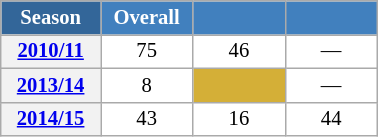<table class="wikitable" style="font-size:86%; text-align:center; border:grey solid 1px; border-collapse:collapse; background:#ffffff;">
<tr>
<th style="background-color:#369; color:white; width:60px;"> Season </th>
<th style="background-color:#4180be; color:white; width:55px;">Overall</th>
<th style="background-color:#4180be; color:white; width:55px;"></th>
<th style="background-color:#4180be; color:white; width:55px;"></th>
</tr>
<tr>
<th scope=row align=center><a href='#'>2010/11</a></th>
<td align=center>75</td>
<td align=center>46</td>
<td align=center>—</td>
</tr>
<tr>
<th scope=row align=center><a href='#'>2013/14</a></th>
<td align=center>8</td>
<td align=center bgcolor=#D4AF37></td>
<td align=center>—</td>
</tr>
<tr>
<th scope=row align=center><a href='#'>2014/15</a></th>
<td align=center>43</td>
<td align=center>16</td>
<td align=center>44</td>
</tr>
</table>
